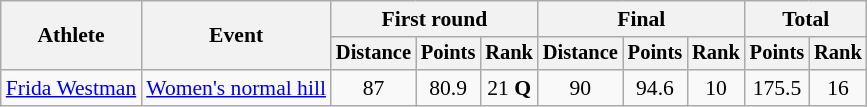<table class="wikitable" style="font-size:90%">
<tr>
<th rowspan=2>Athlete</th>
<th rowspan=2>Event</th>
<th colspan=3>First round</th>
<th colspan=3>Final</th>
<th colspan=2>Total</th>
</tr>
<tr style="font-size:95%">
<th>Distance</th>
<th>Points</th>
<th>Rank</th>
<th>Distance</th>
<th>Points</th>
<th>Rank</th>
<th>Points</th>
<th>Rank</th>
</tr>
<tr align=center>
<td align=left><a href='#'>Frida Westman</a></td>
<td align=left><a href='#'>Women's normal hill</a></td>
<td>87</td>
<td>80.9</td>
<td>21 <strong>Q</strong></td>
<td>90</td>
<td>94.6</td>
<td>10</td>
<td>175.5</td>
<td>16</td>
</tr>
</table>
